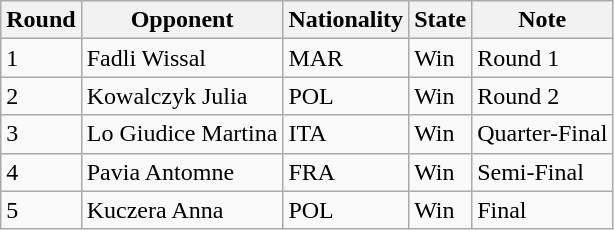<table class="wikitable">
<tr>
<th>Round</th>
<th>Opponent</th>
<th>Nationality</th>
<th>State</th>
<th>Note</th>
</tr>
<tr>
<td>1</td>
<td>Fadli Wissal</td>
<td>MAR</td>
<td>Win</td>
<td>Round 1</td>
</tr>
<tr>
<td>2</td>
<td>Kowalczyk Julia</td>
<td>POL</td>
<td>Win</td>
<td>Round 2</td>
</tr>
<tr>
<td>3</td>
<td>Lo Giudice Martina</td>
<td>ITA</td>
<td>Win</td>
<td>Quarter-Final</td>
</tr>
<tr>
<td>4</td>
<td>Pavia Antomne</td>
<td>FRA</td>
<td>Win</td>
<td>Semi-Final</td>
</tr>
<tr>
<td>5</td>
<td>Kuczera Anna</td>
<td>POL</td>
<td>Win</td>
<td>Final</td>
</tr>
</table>
